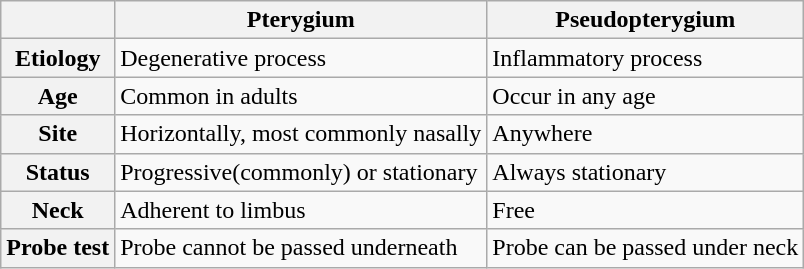<table class="wikitable">
<tr>
<th></th>
<th>Pterygium</th>
<th>Pseudopterygium</th>
</tr>
<tr>
<th>Etiology</th>
<td>Degenerative process</td>
<td>Inflammatory process</td>
</tr>
<tr>
<th>Age</th>
<td>Common in adults</td>
<td>Occur in any age</td>
</tr>
<tr>
<th>Site</th>
<td>Horizontally, most commonly nasally</td>
<td>Anywhere</td>
</tr>
<tr>
<th>Status</th>
<td>Progressive(commonly) or stationary</td>
<td>Always stationary</td>
</tr>
<tr>
<th>Neck</th>
<td>Adherent to limbus</td>
<td>Free</td>
</tr>
<tr>
<th>Probe test</th>
<td>Probe cannot be passed underneath</td>
<td>Probe can be passed under neck</td>
</tr>
</table>
